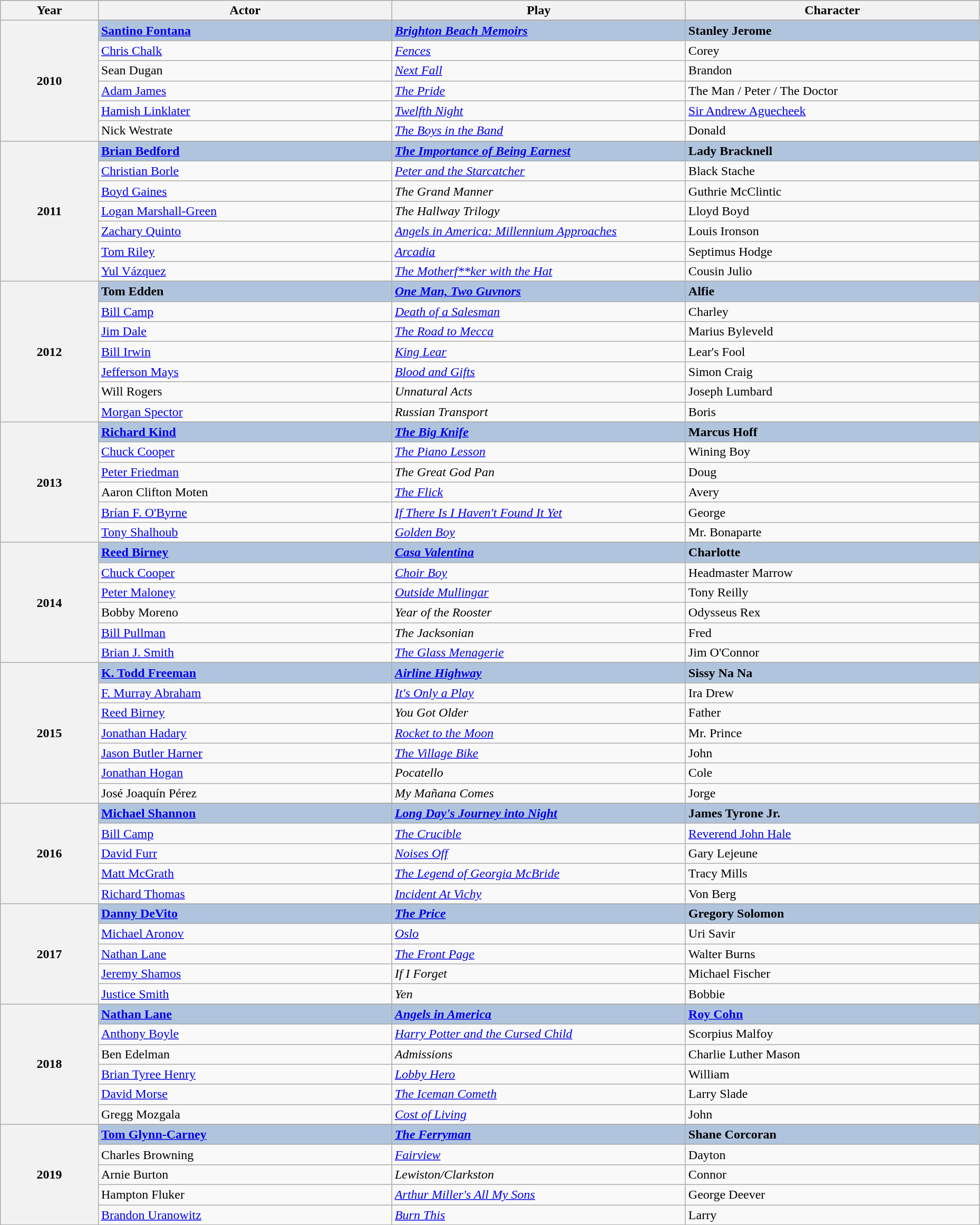<table class="wikitable" style="width:98%;">
<tr style="background:#bebebe;">
<th style="width:10%;">Year</th>
<th style="width:30%;">Actor</th>
<th style="width:30%;">Play</th>
<th style="width:30%;">Character</th>
</tr>
<tr>
<th rowspan="7" align="center">2010</th>
</tr>
<tr style="background:#B0C4DE">
<td><strong><a href='#'>Santino Fontana</a></strong></td>
<td><strong><em><a href='#'>Brighton Beach Memoirs</a></em></strong></td>
<td><strong>Stanley Jerome</strong></td>
</tr>
<tr>
<td><a href='#'>Chris Chalk</a></td>
<td><em><a href='#'>Fences</a></em></td>
<td>Corey</td>
</tr>
<tr>
<td>Sean Dugan</td>
<td><em><a href='#'>Next Fall</a></em></td>
<td>Brandon</td>
</tr>
<tr>
<td><a href='#'>Adam James</a></td>
<td><em><a href='#'>The Pride</a></em></td>
<td>The Man / Peter / The Doctor</td>
</tr>
<tr>
<td><a href='#'>Hamish Linklater</a></td>
<td><em><a href='#'>Twelfth Night</a></em></td>
<td><a href='#'>Sir Andrew Aguecheek</a></td>
</tr>
<tr>
<td>Nick Westrate</td>
<td><em><a href='#'>The Boys in the Band</a></em></td>
<td>Donald</td>
</tr>
<tr>
<th rowspan="8" align="center">2011</th>
</tr>
<tr style="background:#B0C4DE">
<td><strong><a href='#'>Brian Bedford</a></strong></td>
<td><strong><em><a href='#'>The Importance of Being Earnest</a></em></strong></td>
<td><strong>Lady Bracknell</strong></td>
</tr>
<tr>
<td><a href='#'>Christian Borle</a></td>
<td><em><a href='#'>Peter and the Starcatcher</a></em></td>
<td>Black Stache</td>
</tr>
<tr>
<td><a href='#'>Boyd Gaines</a></td>
<td><em>The Grand Manner</em></td>
<td>Guthrie McClintic</td>
</tr>
<tr>
<td><a href='#'>Logan Marshall-Green</a></td>
<td><em>The Hallway Trilogy</em></td>
<td>Lloyd Boyd</td>
</tr>
<tr>
<td><a href='#'>Zachary Quinto</a></td>
<td><em><a href='#'>Angels in America: Millennium Approaches</a></em></td>
<td>Louis Ironson</td>
</tr>
<tr>
<td><a href='#'>Tom Riley</a></td>
<td><em><a href='#'>Arcadia</a></em></td>
<td>Septimus Hodge</td>
</tr>
<tr>
<td><a href='#'>Yul Vázquez</a></td>
<td><em><a href='#'>The Motherf**ker with the Hat</a></em></td>
<td>Cousin Julio</td>
</tr>
<tr>
<th rowspan="8" align="center">2012</th>
</tr>
<tr style="background:#B0C4DE">
<td><strong>Tom Edden</strong></td>
<td><strong><em><a href='#'>One Man, Two Guvnors</a></em></strong></td>
<td><strong>Alfie </strong></td>
</tr>
<tr>
<td><a href='#'>Bill Camp</a></td>
<td><em><a href='#'>Death of a Salesman</a></em></td>
<td>Charley</td>
</tr>
<tr>
<td><a href='#'>Jim Dale</a></td>
<td><em><a href='#'>The Road to Mecca</a></em></td>
<td>Marius Byleveld</td>
</tr>
<tr>
<td><a href='#'>Bill Irwin</a></td>
<td><em><a href='#'>King Lear</a></em></td>
<td>Lear's Fool</td>
</tr>
<tr>
<td><a href='#'>Jefferson Mays</a></td>
<td><em><a href='#'>Blood and Gifts</a></em></td>
<td>Simon Craig</td>
</tr>
<tr>
<td>Will Rogers</td>
<td><em>Unnatural Acts</em></td>
<td>Joseph Lumbard</td>
</tr>
<tr>
<td><a href='#'>Morgan Spector</a></td>
<td><em>Russian Transport</em></td>
<td>Boris</td>
</tr>
<tr>
<th rowspan="7" align="center">2013</th>
</tr>
<tr style="background:#B0C4DE">
<td><strong><a href='#'>Richard Kind</a></strong></td>
<td><strong><em><a href='#'>The Big Knife</a></em></strong></td>
<td><strong>Marcus Hoff </strong></td>
</tr>
<tr>
<td><a href='#'>Chuck Cooper</a></td>
<td><em><a href='#'>The Piano Lesson</a></em></td>
<td>Wining Boy</td>
</tr>
<tr>
<td><a href='#'>Peter Friedman</a></td>
<td><em>The Great God Pan</em></td>
<td>Doug</td>
</tr>
<tr>
<td>Aaron Clifton Moten</td>
<td><em><a href='#'>The Flick</a></em></td>
<td>Avery</td>
</tr>
<tr>
<td><a href='#'>Brían F. O'Byrne</a></td>
<td><em><a href='#'>If There Is I Haven't Found It Yet</a></em></td>
<td>George</td>
</tr>
<tr>
<td><a href='#'>Tony Shalhoub</a></td>
<td><em><a href='#'>Golden Boy</a></em></td>
<td>Mr. Bonaparte</td>
</tr>
<tr>
<th rowspan="7" align="center">2014</th>
</tr>
<tr style="background:#B0C4DE">
<td><strong><a href='#'>Reed Birney</a></strong></td>
<td><strong><em><a href='#'>Casa Valentina</a></em></strong></td>
<td><strong>Charlotte </strong></td>
</tr>
<tr>
<td><a href='#'>Chuck Cooper</a></td>
<td><em><a href='#'>Choir Boy</a></em></td>
<td>Headmaster Marrow</td>
</tr>
<tr>
<td><a href='#'>Peter Maloney</a></td>
<td><em><a href='#'>Outside Mullingar</a></em></td>
<td>Tony Reilly</td>
</tr>
<tr>
<td>Bobby Moreno</td>
<td><em>Year of the Rooster</em></td>
<td>Odysseus Rex</td>
</tr>
<tr>
<td><a href='#'>Bill Pullman</a></td>
<td><em>The Jacksonian</em></td>
<td>Fred</td>
</tr>
<tr>
<td><a href='#'>Brian J. Smith</a></td>
<td><em><a href='#'>The Glass Menagerie</a></em></td>
<td>Jim O'Connor</td>
</tr>
<tr>
<th rowspan="8" align="center">2015</th>
</tr>
<tr style="background:#B0C4DE">
<td><strong><a href='#'>K. Todd Freeman</a></strong></td>
<td><strong><em><a href='#'>Airline Highway</a></em></strong></td>
<td><strong>Sissy Na Na </strong></td>
</tr>
<tr>
<td><a href='#'>F. Murray Abraham</a></td>
<td><em><a href='#'>It's Only a Play</a></em></td>
<td>Ira Drew</td>
</tr>
<tr>
<td><a href='#'>Reed Birney</a></td>
<td><em>You Got Older</em></td>
<td>Father</td>
</tr>
<tr>
<td><a href='#'>Jonathan Hadary</a></td>
<td><em><a href='#'>Rocket to the Moon</a></em></td>
<td>Mr. Prince</td>
</tr>
<tr>
<td><a href='#'>Jason Butler Harner</a></td>
<td><em><a href='#'>The Village Bike</a></em></td>
<td>John</td>
</tr>
<tr>
<td><a href='#'>Jonathan Hogan</a></td>
<td><em>Pocatello</em></td>
<td>Cole</td>
</tr>
<tr>
<td>José Joaquín Pérez</td>
<td><em>My Mañana Comes</em></td>
<td>Jorge</td>
</tr>
<tr>
<th rowspan="6" align="center">2016</th>
</tr>
<tr style="background:#B0C4DE">
<td><strong><a href='#'>Michael Shannon</a></strong></td>
<td><strong><em><a href='#'>Long Day's Journey into Night</a></em></strong></td>
<td><strong>James Tyrone Jr. </strong></td>
</tr>
<tr>
<td><a href='#'>Bill Camp</a></td>
<td><em><a href='#'>The Crucible</a></em></td>
<td><a href='#'>Reverend John Hale</a></td>
</tr>
<tr>
<td><a href='#'>David Furr</a></td>
<td><em><a href='#'>Noises Off</a></em></td>
<td>Gary Lejeune</td>
</tr>
<tr>
<td><a href='#'>Matt McGrath</a></td>
<td><em><a href='#'>The Legend of Georgia McBride</a></em></td>
<td>Tracy Mills</td>
</tr>
<tr>
<td><a href='#'>Richard Thomas</a></td>
<td><em><a href='#'>Incident At Vichy</a></em></td>
<td>Von Berg</td>
</tr>
<tr>
<th rowspan="6" align="center">2017</th>
</tr>
<tr style="background:#B0C4DE">
<td><strong><a href='#'>Danny DeVito</a></strong></td>
<td><strong><em><a href='#'>The Price</a></em></strong></td>
<td><strong>Gregory Solomon </strong></td>
</tr>
<tr>
<td><a href='#'>Michael Aronov</a></td>
<td><em><a href='#'>Oslo</a></em></td>
<td>Uri Savir</td>
</tr>
<tr>
<td><a href='#'>Nathan Lane</a></td>
<td><em><a href='#'>The Front Page</a></em></td>
<td>Walter Burns</td>
</tr>
<tr>
<td><a href='#'>Jeremy Shamos</a></td>
<td><em>If I Forget</em></td>
<td>Michael Fischer</td>
</tr>
<tr>
<td><a href='#'>Justice Smith</a></td>
<td><em>Yen</em></td>
<td>Bobbie</td>
</tr>
<tr>
<th rowspan="7" align="center">2018</th>
</tr>
<tr style="background:#B0C4DE">
<td><strong><a href='#'>Nathan Lane</a></strong></td>
<td><strong><em><a href='#'>Angels in America</a></em></strong></td>
<td><strong><a href='#'>Roy Cohn</a> </strong></td>
</tr>
<tr>
<td><a href='#'>Anthony Boyle</a></td>
<td><em><a href='#'>Harry Potter and the Cursed Child</a></em></td>
<td>Scorpius Malfoy</td>
</tr>
<tr>
<td>Ben Edelman</td>
<td><em>Admissions</em></td>
<td>Charlie Luther Mason</td>
</tr>
<tr>
<td><a href='#'>Brian Tyree Henry</a></td>
<td><em><a href='#'>Lobby Hero</a></em></td>
<td>William</td>
</tr>
<tr>
<td><a href='#'>David Morse</a></td>
<td><em><a href='#'>The Iceman Cometh</a></em></td>
<td>Larry Slade</td>
</tr>
<tr>
<td>Gregg Mozgala</td>
<td><em><a href='#'>Cost of Living</a></em></td>
<td>John</td>
</tr>
<tr>
<th rowspan="6" align="center">2019</th>
</tr>
<tr style="background:#B0C4DE">
<td><strong><a href='#'>Tom Glynn-Carney</a></strong></td>
<td><strong><em><a href='#'>The Ferryman</a></em></strong></td>
<td><strong>Shane Corcoran</strong></td>
</tr>
<tr>
<td>Charles Browning</td>
<td><em><a href='#'>Fairview</a></em></td>
<td>Dayton</td>
</tr>
<tr>
<td>Arnie Burton</td>
<td><em>Lewiston/Clarkston</em></td>
<td>Connor</td>
</tr>
<tr>
<td>Hampton Fluker</td>
<td><em><a href='#'>Arthur Miller's All My Sons</a></em></td>
<td>George Deever</td>
</tr>
<tr>
<td><a href='#'>Brandon Uranowitz</a></td>
<td><em><a href='#'>Burn This</a></em></td>
<td>Larry</td>
</tr>
</table>
